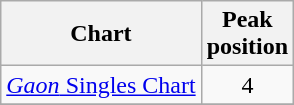<table class="wikitable sortable" style="text-align:center;">
<tr>
<th>Chart</th>
<th>Peak<br>position</th>
</tr>
<tr>
<td><a href='#'><em>Gaon</em> Singles Chart</a></td>
<td>4</td>
</tr>
<tr>
</tr>
</table>
